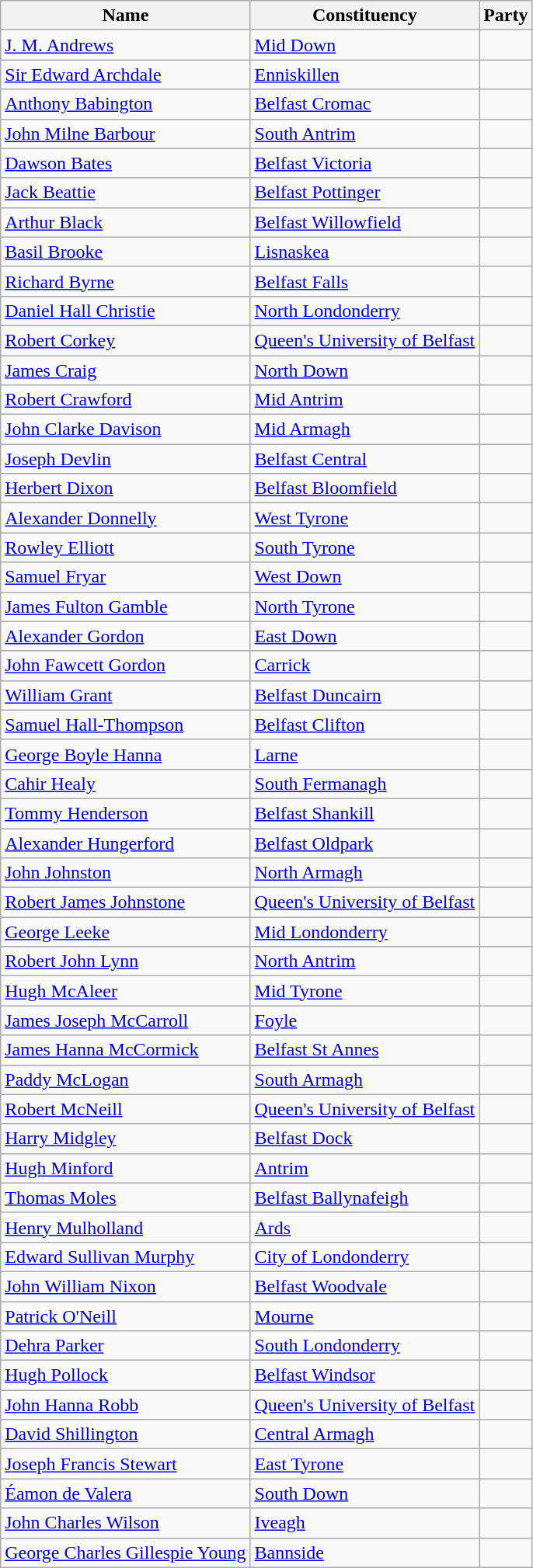<table class="wikitable sortable">
<tr>
<th>Name</th>
<th>Constituency</th>
<th colspan=2>Party</th>
</tr>
<tr>
<td><a href='#'>J. M. Andrews</a></td>
<td><a href='#'>Mid Down</a></td>
<td></td>
</tr>
<tr>
<td><a href='#'>Sir Edward Archdale</a></td>
<td><a href='#'>Enniskillen</a></td>
<td></td>
</tr>
<tr>
<td><a href='#'>Anthony Babington</a></td>
<td><a href='#'>Belfast Cromac</a></td>
<td></td>
</tr>
<tr>
<td><a href='#'>John Milne Barbour</a></td>
<td><a href='#'>South Antrim</a></td>
<td></td>
</tr>
<tr>
<td><a href='#'>Dawson Bates</a></td>
<td><a href='#'>Belfast Victoria</a></td>
<td></td>
</tr>
<tr>
<td><a href='#'>Jack Beattie</a></td>
<td><a href='#'>Belfast Pottinger</a></td>
<td></td>
</tr>
<tr>
<td><a href='#'>Arthur Black</a></td>
<td><a href='#'>Belfast Willowfield</a></td>
<td></td>
</tr>
<tr>
<td><a href='#'>Basil Brooke</a></td>
<td><a href='#'>Lisnaskea</a></td>
<td></td>
</tr>
<tr>
<td><a href='#'>Richard Byrne</a></td>
<td><a href='#'>Belfast Falls</a></td>
<td></td>
</tr>
<tr>
<td><a href='#'>Daniel Hall Christie</a></td>
<td><a href='#'>North Londonderry</a></td>
<td></td>
</tr>
<tr>
<td><a href='#'>Robert Corkey</a></td>
<td><a href='#'>Queen's University of Belfast</a></td>
<td></td>
</tr>
<tr>
<td><a href='#'>James Craig</a></td>
<td><a href='#'>North Down</a></td>
<td></td>
</tr>
<tr>
<td><a href='#'>Robert Crawford</a></td>
<td><a href='#'>Mid Antrim</a></td>
<td></td>
</tr>
<tr>
<td><a href='#'>John Clarke Davison</a></td>
<td><a href='#'>Mid Armagh</a></td>
<td></td>
</tr>
<tr>
<td><a href='#'>Joseph Devlin</a></td>
<td><a href='#'>Belfast Central</a></td>
<td></td>
</tr>
<tr>
<td><a href='#'>Herbert Dixon</a></td>
<td><a href='#'>Belfast Bloomfield</a></td>
<td></td>
</tr>
<tr>
<td><a href='#'>Alexander Donnelly</a></td>
<td><a href='#'>West Tyrone</a></td>
<td></td>
</tr>
<tr>
<td><a href='#'>Rowley Elliott</a></td>
<td><a href='#'>South Tyrone</a></td>
<td></td>
</tr>
<tr>
<td><a href='#'>Samuel Fryar</a></td>
<td><a href='#'>West Down</a></td>
<td></td>
</tr>
<tr>
<td><a href='#'>James Fulton Gamble</a></td>
<td><a href='#'>North Tyrone</a></td>
<td></td>
</tr>
<tr>
<td><a href='#'>Alexander Gordon</a></td>
<td><a href='#'>East Down</a></td>
<td></td>
</tr>
<tr>
<td><a href='#'>John Fawcett Gordon</a></td>
<td><a href='#'>Carrick</a></td>
<td></td>
</tr>
<tr>
<td><a href='#'>William Grant</a></td>
<td><a href='#'>Belfast Duncairn</a></td>
<td></td>
</tr>
<tr>
<td><a href='#'>Samuel Hall-Thompson</a></td>
<td><a href='#'>Belfast Clifton</a></td>
<td></td>
</tr>
<tr>
<td><a href='#'>George Boyle Hanna</a></td>
<td><a href='#'>Larne</a></td>
<td></td>
</tr>
<tr>
<td><a href='#'>Cahir Healy</a></td>
<td><a href='#'>South Fermanagh</a></td>
<td></td>
</tr>
<tr>
<td><a href='#'>Tommy Henderson</a></td>
<td><a href='#'>Belfast Shankill</a></td>
<td></td>
</tr>
<tr>
<td><a href='#'>Alexander Hungerford</a></td>
<td><a href='#'>Belfast Oldpark</a></td>
<td></td>
</tr>
<tr>
<td><a href='#'>John Johnston</a></td>
<td><a href='#'>North Armagh</a></td>
<td></td>
</tr>
<tr>
<td><a href='#'>Robert James Johnstone</a></td>
<td><a href='#'>Queen's University of Belfast</a></td>
<td></td>
</tr>
<tr>
<td><a href='#'>George Leeke</a></td>
<td><a href='#'>Mid Londonderry</a></td>
<td></td>
</tr>
<tr>
<td><a href='#'>Robert John Lynn</a></td>
<td><a href='#'>North Antrim</a></td>
<td></td>
</tr>
<tr>
<td><a href='#'>Hugh McAleer</a></td>
<td><a href='#'>Mid Tyrone</a></td>
<td></td>
</tr>
<tr>
<td><a href='#'>James Joseph McCarroll</a></td>
<td><a href='#'>Foyle</a></td>
<td></td>
</tr>
<tr>
<td><a href='#'>James Hanna McCormick</a></td>
<td><a href='#'>Belfast St Annes</a></td>
<td></td>
</tr>
<tr>
<td><a href='#'>Paddy McLogan</a></td>
<td><a href='#'>South Armagh</a></td>
<td></td>
</tr>
<tr>
<td><a href='#'>Robert McNeill</a></td>
<td><a href='#'>Queen's University of Belfast</a></td>
<td></td>
</tr>
<tr>
<td><a href='#'>Harry Midgley</a></td>
<td><a href='#'>Belfast Dock</a></td>
<td></td>
</tr>
<tr>
<td><a href='#'>Hugh Minford</a></td>
<td><a href='#'>Antrim</a></td>
<td></td>
</tr>
<tr>
<td><a href='#'>Thomas Moles</a></td>
<td><a href='#'>Belfast Ballynafeigh</a></td>
<td></td>
</tr>
<tr>
<td><a href='#'>Henry Mulholland</a></td>
<td><a href='#'>Ards</a></td>
<td></td>
</tr>
<tr>
<td><a href='#'>Edward Sullivan Murphy</a></td>
<td><a href='#'>City of Londonderry</a></td>
<td></td>
</tr>
<tr>
<td><a href='#'>John William Nixon</a></td>
<td><a href='#'>Belfast Woodvale</a></td>
<td></td>
</tr>
<tr>
<td><a href='#'>Patrick O'Neill</a></td>
<td><a href='#'>Mourne</a></td>
<td></td>
</tr>
<tr>
<td><a href='#'>Dehra Parker</a></td>
<td><a href='#'>South Londonderry</a></td>
<td></td>
</tr>
<tr>
<td><a href='#'>Hugh Pollock</a></td>
<td><a href='#'>Belfast Windsor</a></td>
<td></td>
</tr>
<tr>
<td><a href='#'>John Hanna Robb</a></td>
<td><a href='#'>Queen's University of Belfast</a></td>
<td></td>
</tr>
<tr>
<td><a href='#'>David Shillington</a></td>
<td><a href='#'>Central Armagh</a></td>
<td></td>
</tr>
<tr>
<td><a href='#'>Joseph Francis Stewart</a></td>
<td><a href='#'>East Tyrone</a></td>
<td></td>
</tr>
<tr>
<td><a href='#'>Éamon de Valera</a></td>
<td><a href='#'>South Down</a></td>
<td></td>
</tr>
<tr>
<td><a href='#'>John Charles Wilson</a></td>
<td><a href='#'>Iveagh</a></td>
<td></td>
</tr>
<tr>
<td><a href='#'>George Charles Gillespie Young</a></td>
<td><a href='#'>Bannside</a></td>
<td></td>
</tr>
</table>
